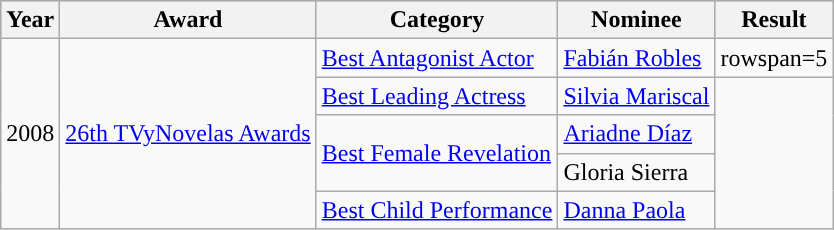<table class="wikitable">
<tr style="background:#b0c4de;">
<th>Year</th>
<th>Award</th>
<th>Category</th>
<th>Nominee</th>
<th>Result</th>
</tr>
<tr>
<td rowspan=5>2008</td>
<td rowspan=5><a href='#'>26th TVyNovelas Awards</a></td>
<td><a href='#'>Best Antagonist Actor</a></td>
<td><a href='#'>Fabián Robles</a></td>
<td>rowspan=5 </td>
</tr>
<tr>
<td><a href='#'>Best Leading Actress</a></td>
<td><a href='#'>Silvia Mariscal</a></td>
</tr>
<tr>
<td rowspan=2><a href='#'>Best Female Revelation</a></td>
<td><a href='#'>Ariadne Díaz</a></td>
</tr>
<tr>
<td>Gloria Sierra</td>
</tr>
<tr>
<td><a href='#'>Best Child Performance</a></td>
<td><a href='#'>Danna Paola</a></td>
</tr>
</table>
